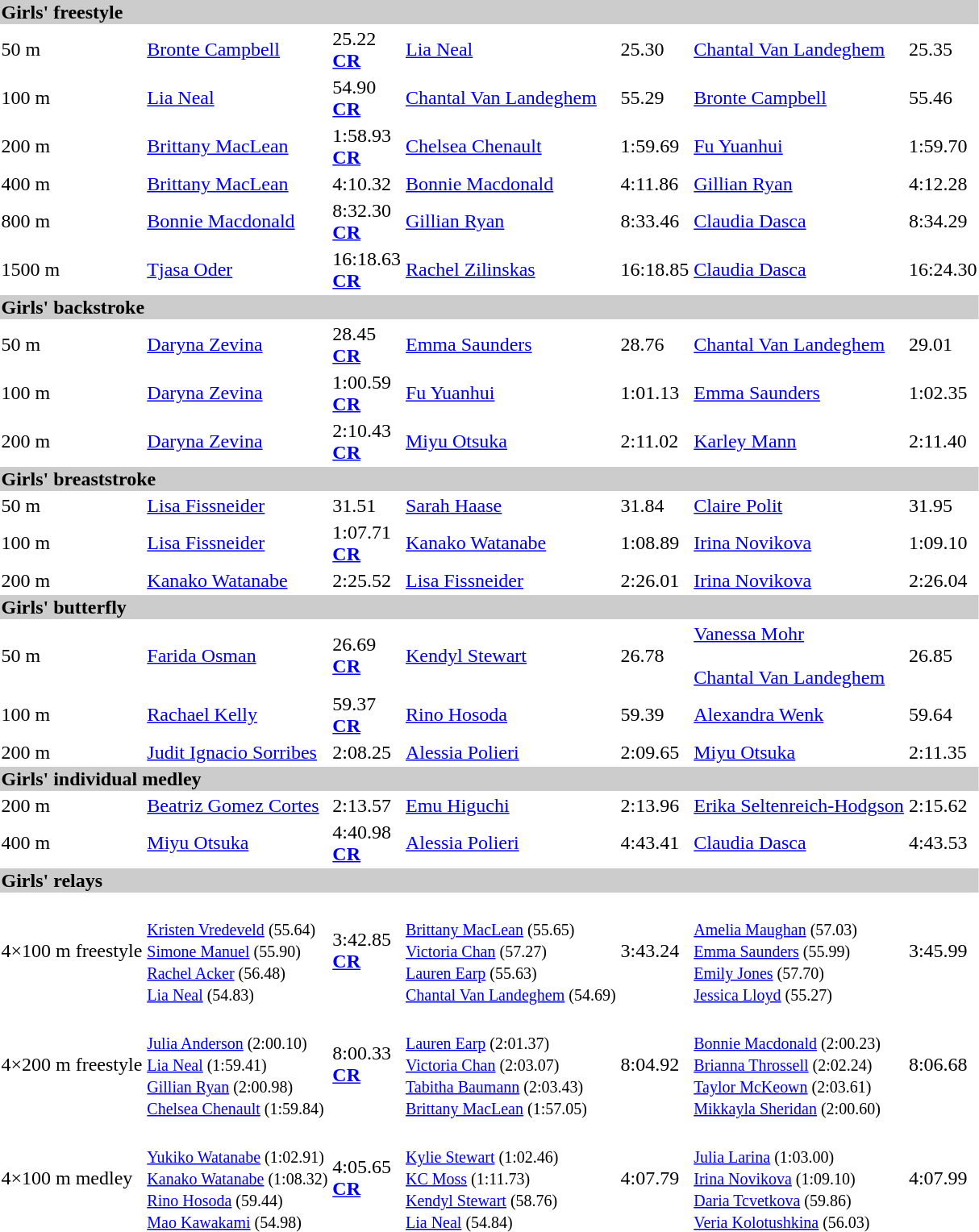<table>
<tr bgcolor="#cccccc">
<td colspan=7><strong>Girls' freestyle</strong></td>
</tr>
<tr>
<td>50 m</td>
<td><a href='#'>Bronte Campbell</a>  <br><small></small></td>
<td>25.22<br><strong><a href='#'>CR</a></strong></td>
<td><a href='#'>Lia Neal</a>  <br><small></small></td>
<td>25.30</td>
<td><a href='#'>Chantal Van Landeghem</a><br><small></small></td>
<td>25.35</td>
</tr>
<tr>
<td>100 m</td>
<td><a href='#'>Lia Neal</a>  <br><small></small></td>
<td>54.90<br><strong><a href='#'>CR</a></strong></td>
<td><a href='#'>Chantal Van Landeghem</a><br><small></small></td>
<td>55.29</td>
<td><a href='#'>Bronte Campbell</a>  <br><small></small></td>
<td>55.46</td>
</tr>
<tr>
<td>200 m</td>
<td><a href='#'>Brittany MacLean</a>  <br><small></small></td>
<td>1:58.93<br><strong><a href='#'>CR</a></strong></td>
<td><a href='#'>Chelsea Chenault</a><br><small></small></td>
<td>1:59.69</td>
<td><a href='#'>Fu Yuanhui</a><br><small></small></td>
<td>1:59.70</td>
</tr>
<tr>
<td>400 m</td>
<td><a href='#'>Brittany MacLean</a>  <br><small></small></td>
<td>4:10.32</td>
<td><a href='#'>Bonnie Macdonald</a>  <br><small></small></td>
<td>4:11.86</td>
<td><a href='#'>Gillian Ryan</a><br><small></small></td>
<td>4:12.28</td>
</tr>
<tr>
<td>800 m</td>
<td><a href='#'>Bonnie Macdonald</a>  <br><small></small></td>
<td>8:32.30<br><strong><a href='#'>CR</a></strong></td>
<td><a href='#'>Gillian Ryan</a><br><small></small></td>
<td>8:33.46</td>
<td><a href='#'>Claudia Dasca</a>  <br><small></small></td>
<td>8:34.29</td>
</tr>
<tr>
<td>1500 m</td>
<td><a href='#'>Tjasa Oder</a>  <br><small></small></td>
<td>16:18.63<br><strong><a href='#'>CR</a></strong></td>
<td><a href='#'>Rachel Zilinskas</a><br><small></small></td>
<td>16:18.85</td>
<td><a href='#'>Claudia Dasca</a>  <br><small></small></td>
<td>16:24.30</td>
</tr>
<tr bgcolor="#cccccc">
<td colspan=7><strong>Girls' backstroke</strong></td>
</tr>
<tr>
<td>50 m</td>
<td><a href='#'>Daryna Zevina</a>  <br><small></small></td>
<td>28.45<br><strong><a href='#'>CR</a></strong></td>
<td><a href='#'>Emma Saunders</a>  <br><small></small></td>
<td>28.76</td>
<td><a href='#'>Chantal Van Landeghem</a>  <br><small></small></td>
<td>29.01</td>
</tr>
<tr>
<td>100 m</td>
<td><a href='#'>Daryna Zevina</a>  <br><small></small></td>
<td>1:00.59<br><strong><a href='#'>CR</a></strong></td>
<td><a href='#'>Fu Yuanhui</a><br><small></small></td>
<td>1:01.13</td>
<td><a href='#'>Emma Saunders</a>  <br><small></small></td>
<td>1:02.35</td>
</tr>
<tr>
<td>200 m</td>
<td><a href='#'>Daryna Zevina</a>  <br><small></small></td>
<td>2:10.43<br><strong><a href='#'>CR</a></strong></td>
<td><a href='#'>Miyu Otsuka</a><br><small></small></td>
<td>2:11.02</td>
<td><a href='#'>Karley Mann</a>  <br><small></small></td>
<td>2:11.40</td>
</tr>
<tr bgcolor="#cccccc">
<td colspan=7><strong>Girls' breaststroke</strong></td>
</tr>
<tr>
<td>50 m</td>
<td><a href='#'>Lisa Fissneider</a>  <br><small></small></td>
<td>31.51</td>
<td><a href='#'>Sarah Haase</a><br><small></small></td>
<td>31.84</td>
<td><a href='#'>Claire Polit</a>  <br><small></small></td>
<td>31.95</td>
</tr>
<tr>
<td>100 m</td>
<td><a href='#'>Lisa Fissneider</a>  <br><small></small></td>
<td>1:07.71<br><strong><a href='#'>CR</a></strong></td>
<td><a href='#'>Kanako Watanabe</a><br><small></small></td>
<td>1:08.89</td>
<td><a href='#'>Irina Novikova</a>  <br><small></small></td>
<td>1:09.10</td>
</tr>
<tr>
<td>200 m</td>
<td><a href='#'>Kanako Watanabe</a><br><small></small></td>
<td>2:25.52</td>
<td><a href='#'>Lisa Fissneider</a>  <br><small></small></td>
<td>2:26.01</td>
<td><a href='#'>Irina Novikova</a>  <br><small></small></td>
<td>2:26.04</td>
</tr>
<tr bgcolor="#cccccc">
<td colspan=7><strong>Girls' butterfly</strong></td>
</tr>
<tr>
<td>50 m</td>
<td><a href='#'>Farida Osman</a>  <br><small></small></td>
<td>26.69<br><strong><a href='#'>CR</a></strong></td>
<td><a href='#'>Kendyl Stewart</a><br><small></small></td>
<td>26.78</td>
<td><a href='#'>Vanessa Mohr</a>  <br><small></small><br><a href='#'>Chantal Van Landeghem</a>  <br><small></small></td>
<td>26.85</td>
</tr>
<tr>
<td>100 m</td>
<td><a href='#'>Rachael Kelly</a>  <br><small></small></td>
<td>59.37<br><strong><a href='#'>CR</a></strong></td>
<td><a href='#'>Rino Hosoda</a><br><small></small></td>
<td>59.39</td>
<td><a href='#'>Alexandra Wenk</a>  <br><small></small></td>
<td>59.64</td>
</tr>
<tr>
<td>200 m</td>
<td><a href='#'>Judit Ignacio Sorribes</a>  <br><small></small></td>
<td>2:08.25</td>
<td><a href='#'>Alessia Polieri</a><br><small></small></td>
<td>2:09.65</td>
<td><a href='#'>Miyu Otsuka</a>  <br><small></small></td>
<td>2:11.35</td>
</tr>
<tr bgcolor="#cccccc">
<td colspan=7><strong>Girls' individual medley</strong></td>
</tr>
<tr>
<td>200 m</td>
<td><a href='#'>Beatriz Gomez Cortes</a>  <br><small></small></td>
<td>2:13.57</td>
<td><a href='#'>Emu Higuchi</a><br><small></small></td>
<td>2:13.96</td>
<td><a href='#'>Erika Seltenreich-Hodgson</a><br><small></small></td>
<td>2:15.62</td>
</tr>
<tr>
<td>400 m</td>
<td><a href='#'>Miyu Otsuka</a>  <br><small></small></td>
<td>4:40.98<br><strong><a href='#'>CR</a></strong></td>
<td><a href='#'>Alessia Polieri</a><br><small></small></td>
<td>4:43.41</td>
<td><a href='#'>Claudia Dasca</a><br><small></small></td>
<td>4:43.53</td>
</tr>
<tr bgcolor="#cccccc">
<td colspan=7><strong>Girls' relays</strong></td>
</tr>
<tr>
<td>4×100 m freestyle</td>
<td><br><small><a href='#'>Kristen Vredeveld</a> (55.64)<br><a href='#'>Simone Manuel</a> (55.90)<br><a href='#'>Rachel Acker</a> (56.48)<br><a href='#'>Lia Neal</a> (54.83) </small></td>
<td>3:42.85 <br><strong><a href='#'>CR</a></strong></td>
<td><br><small><a href='#'>Brittany MacLean</a> (55.65)<br><a href='#'>Victoria Chan</a> (57.27)<br><a href='#'>Lauren Earp</a> (55.63)<br><a href='#'>Chantal Van Landeghem</a> (54.69)  </small></td>
<td>3:43.24</td>
<td><br><small><a href='#'>Amelia Maughan</a> (57.03)<br><a href='#'>Emma Saunders</a> (55.99)<br><a href='#'>Emily Jones</a> (57.70)<br><a href='#'>Jessica Lloyd</a> (55.27) </small></td>
<td>3:45.99</td>
</tr>
<tr>
<td>4×200 m freestyle</td>
<td><br><small><a href='#'>Julia Anderson</a> (2:00.10)<br><a href='#'>Lia Neal</a> (1:59.41)<br><a href='#'>Gillian Ryan</a> (2:00.98)<br><a href='#'>Chelsea Chenault</a> (1:59.84) </small></td>
<td>8:00.33 <br><strong><a href='#'>CR</a></strong></td>
<td><br><small><a href='#'>Lauren Earp</a> (2:01.37)<br><a href='#'>Victoria Chan</a> (2:03.07)<br><a href='#'>Tabitha Baumann</a> (2:03.43)<br><a href='#'>Brittany MacLean</a> (1:57.05)  </small></td>
<td>8:04.92</td>
<td><br><small><a href='#'>Bonnie Macdonald</a> (2:00.23)<br><a href='#'>Brianna Throssell</a> (2:02.24)<br><a href='#'>Taylor McKeown</a> (2:03.61)<br><a href='#'>Mikkayla Sheridan</a> (2:00.60) </small></td>
<td>8:06.68</td>
</tr>
<tr>
<td>4×100 m medley</td>
<td><br><small><a href='#'>Yukiko Watanabe</a> (1:02.91)<br><a href='#'>Kanako Watanabe</a> (1:08.32)<br><a href='#'>Rino Hosoda</a> (59.44)<br><a href='#'>Mao Kawakami</a> (54.98) </small></td>
<td>4:05.65<br><strong><a href='#'>CR</a></strong></td>
<td><br><small><a href='#'>Kylie Stewart</a> (1:02.46)<br><a href='#'>KC Moss</a> (1:11.73)<br><a href='#'>Kendyl Stewart</a> (58.76)<br><a href='#'>Lia Neal</a> (54.84) </small></td>
<td>4:07.79</td>
<td><br><small><a href='#'>Julia Larina</a> (1:03.00)<br><a href='#'>Irina Novikova</a> (1:09.10)<br><a href='#'>Daria Tcvetkova</a> (59.86)<br><a href='#'>Veria Kolotushkina</a> (56.03) </small></td>
<td>4:07.99</td>
</tr>
</table>
